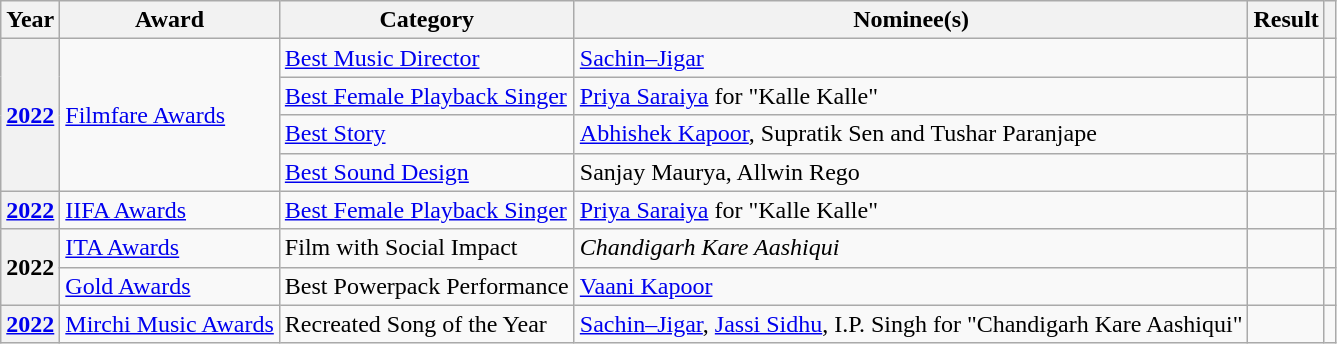<table class="wikitable plainrowheaders sortable">
<tr>
<th scope="col">Year</th>
<th scope="col">Award</th>
<th scope="col">Category</th>
<th scope="col">Nominee(s)</th>
<th scope="col">Result</th>
<th scope="col" class="unsortable"></th>
</tr>
<tr>
<th style="text-align:center;" rowspan="4"><a href='#'>2022</a></th>
<td rowspan="4"><a href='#'>Filmfare Awards</a></td>
<td><a href='#'>Best Music Director</a></td>
<td><a href='#'>Sachin–Jigar</a></td>
<td></td>
<td></td>
</tr>
<tr>
<td><a href='#'>Best Female Playback Singer</a></td>
<td><a href='#'>Priya Saraiya</a> for "Kalle Kalle"</td>
<td></td>
<td></td>
</tr>
<tr>
<td><a href='#'>Best Story</a></td>
<td><a href='#'>Abhishek Kapoor</a>, Supratik Sen and Tushar Paranjape</td>
<td></td>
<td></td>
</tr>
<tr>
<td><a href='#'>Best Sound Design</a></td>
<td>Sanjay Maurya, Allwin Rego</td>
<td></td>
<td></td>
</tr>
<tr>
<th><a href='#'>2022</a></th>
<td><a href='#'>IIFA Awards</a></td>
<td><a href='#'>Best Female Playback Singer</a></td>
<td><a href='#'>Priya Saraiya</a> for "Kalle Kalle"</td>
<td></td>
<td style="text-align:center;"></td>
</tr>
<tr>
<th rowspan=2>2022</th>
<td><a href='#'>ITA Awards</a></td>
<td>Film with Social Impact</td>
<td><em>Chandigarh Kare Aashiqui</em></td>
<td></td>
<td style="text-align:center;"></td>
</tr>
<tr>
<td><a href='#'>Gold Awards</a></td>
<td>Best Powerpack Performance</td>
<td><a href='#'>Vaani Kapoor</a></td>
<td></td>
<td style="text-align:center;"></td>
</tr>
<tr>
<th><a href='#'>2022</a></th>
<td><a href='#'>Mirchi Music Awards</a></td>
<td>Recreated Song of the Year</td>
<td><a href='#'>Sachin–Jigar</a>, <a href='#'>Jassi Sidhu</a>, I.P. Singh for "Chandigarh Kare Aashiqui"</td>
<td></td>
<td style="text-align:center;"></td>
</tr>
</table>
